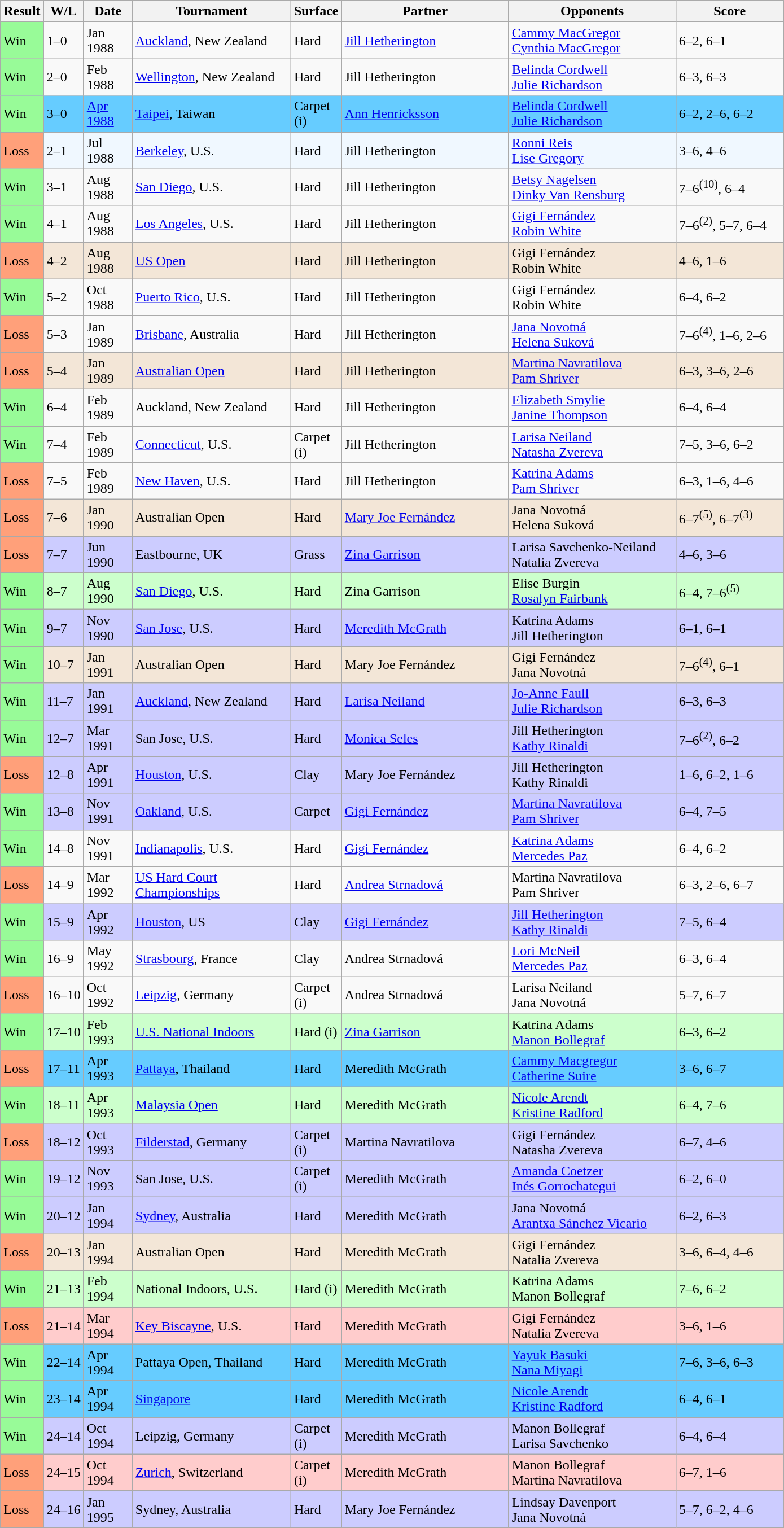<table class="sortable wikitable">
<tr>
<th>Result</th>
<th class="unsortable">W/L</th>
<th style="width:50px">Date</th>
<th style="width:180px">Tournament</th>
<th style="width:50px">Surface</th>
<th style="width:190px">Partner</th>
<th style="width:190px">Opponents</th>
<th style="width:120px" class="unsortable">Score</th>
</tr>
<tr>
<td style="background:#98fb98;">Win</td>
<td>1–0</td>
<td>Jan 1988</td>
<td><a href='#'>Auckland</a>, New Zealand</td>
<td>Hard</td>
<td> <a href='#'>Jill Hetherington</a></td>
<td> <a href='#'>Cammy MacGregor</a> <br>  <a href='#'>Cynthia MacGregor</a></td>
<td>6–2, 6–1</td>
</tr>
<tr>
<td style="background:#98fb98;">Win</td>
<td>2–0</td>
<td>Feb 1988</td>
<td><a href='#'>Wellington</a>, New Zealand</td>
<td>Hard</td>
<td> Jill Hetherington</td>
<td> <a href='#'>Belinda Cordwell</a> <br>  <a href='#'>Julie Richardson</a></td>
<td>6–3, 6–3</td>
</tr>
<tr style="background:#6cf;">
<td style="background:#98fb98;">Win</td>
<td>3–0</td>
<td><a href='#'>Apr 1988</a></td>
<td><a href='#'>Taipei</a>, Taiwan</td>
<td>Carpet (i)</td>
<td> <a href='#'>Ann Henricksson</a></td>
<td> <a href='#'>Belinda Cordwell</a><br> <a href='#'>Julie Richardson</a></td>
<td>6–2, 2–6, 6–2</td>
</tr>
<tr style="background:#f0f8ff;">
<td style="background:#ffa07a;">Loss</td>
<td>2–1</td>
<td>Jul 1988</td>
<td><a href='#'>Berkeley</a>, U.S.</td>
<td>Hard</td>
<td> Jill Hetherington</td>
<td> <a href='#'>Ronni Reis</a> <br>  <a href='#'>Lise Gregory</a></td>
<td>3–6, 4–6</td>
</tr>
<tr>
<td style="background:#98fb98;">Win</td>
<td>3–1</td>
<td>Aug 1988</td>
<td><a href='#'>San Diego</a>, U.S.</td>
<td>Hard</td>
<td> Jill Hetherington</td>
<td> <a href='#'>Betsy Nagelsen</a> <br>  <a href='#'>Dinky Van Rensburg</a></td>
<td>7–6<sup>(10)</sup>, 6–4</td>
</tr>
<tr>
<td style="background:#98fb98;">Win</td>
<td>4–1</td>
<td>Aug 1988</td>
<td><a href='#'>Los Angeles</a>, U.S.</td>
<td>Hard</td>
<td> Jill Hetherington</td>
<td> <a href='#'>Gigi Fernández</a> <br>  <a href='#'>Robin White</a></td>
<td>7–6<sup>(2)</sup>, 5–7, 6–4</td>
</tr>
<tr style="background:#f3e6d7;">
<td style="background:#ffa07a;">Loss</td>
<td>4–2</td>
<td>Aug 1988</td>
<td><a href='#'>US Open</a></td>
<td>Hard</td>
<td> Jill Hetherington</td>
<td> Gigi Fernández <br>  Robin White</td>
<td>4–6, 1–6</td>
</tr>
<tr>
<td style="background:#98fb98;">Win</td>
<td>5–2</td>
<td>Oct 1988</td>
<td><a href='#'>Puerto Rico</a>, U.S.</td>
<td>Hard</td>
<td> Jill Hetherington</td>
<td> Gigi Fernández <br>  Robin White</td>
<td>6–4, 6–2</td>
</tr>
<tr>
<td style="background:#ffa07a;">Loss</td>
<td>5–3</td>
<td>Jan 1989</td>
<td><a href='#'>Brisbane</a>, Australia</td>
<td>Hard</td>
<td> Jill Hetherington</td>
<td> <a href='#'>Jana Novotná</a> <br>  <a href='#'>Helena Suková</a></td>
<td>7–6<sup>(4)</sup>, 1–6, 2–6</td>
</tr>
<tr style="background:#f3e6d7;">
<td style="background:#ffa07a;">Loss</td>
<td>5–4</td>
<td>Jan 1989</td>
<td><a href='#'>Australian Open</a></td>
<td>Hard</td>
<td> Jill Hetherington</td>
<td> <a href='#'>Martina Navratilova</a> <br>  <a href='#'>Pam Shriver</a></td>
<td>6–3, 3–6, 2–6</td>
</tr>
<tr>
<td style="background:#98fb98;">Win</td>
<td>6–4</td>
<td>Feb 1989</td>
<td>Auckland, New Zealand</td>
<td>Hard</td>
<td> Jill Hetherington</td>
<td> <a href='#'>Elizabeth Smylie</a> <br>  <a href='#'>Janine Thompson</a></td>
<td>6–4, 6–4</td>
</tr>
<tr>
<td style="background:#98fb98;">Win</td>
<td>7–4</td>
<td>Feb 1989</td>
<td><a href='#'>Connecticut</a>, U.S.</td>
<td>Carpet (i)</td>
<td> Jill Hetherington</td>
<td> <a href='#'>Larisa Neiland</a> <br>  <a href='#'>Natasha Zvereva</a></td>
<td>7–5, 3–6, 6–2</td>
</tr>
<tr>
<td style="background:#ffa07a;">Loss</td>
<td>7–5</td>
<td>Feb 1989</td>
<td><a href='#'>New Haven</a>, U.S.</td>
<td>Hard</td>
<td> Jill Hetherington</td>
<td> <a href='#'>Katrina Adams</a> <br>  <a href='#'>Pam Shriver</a></td>
<td>6–3, 1–6, 4–6</td>
</tr>
<tr style="background:#f3e6d7;">
<td style="background:#ffa07a;">Loss</td>
<td>7–6</td>
<td>Jan 1990</td>
<td>Australian Open</td>
<td>Hard</td>
<td> <a href='#'>Mary Joe Fernández</a></td>
<td> Jana Novotná <br>  Helena Suková</td>
<td>6–7<sup>(5)</sup>, 6–7<sup>(3)</sup></td>
</tr>
<tr style="background:#ccccff;">
<td style="background:#ffa07a;">Loss</td>
<td>7–7</td>
<td>Jun 1990</td>
<td>Eastbourne, UK</td>
<td>Grass</td>
<td> <a href='#'>Zina Garrison</a></td>
<td> Larisa Savchenko-Neiland <br>  Natalia Zvereva</td>
<td>4–6, 3–6</td>
</tr>
<tr style="background:#ccffcc;">
<td style="background:#98fb98;">Win</td>
<td>8–7</td>
<td>Aug 1990</td>
<td><a href='#'>San Diego</a>, U.S.</td>
<td>Hard</td>
<td> Zina Garrison</td>
<td> Elise Burgin <br>  <a href='#'>Rosalyn Fairbank</a></td>
<td>6–4, 7–6<sup>(5)</sup></td>
</tr>
<tr style="background:#ccccff;">
<td style="background:#98fb98;">Win</td>
<td>9–7</td>
<td>Nov 1990</td>
<td><a href='#'>San Jose</a>, U.S.</td>
<td>Hard</td>
<td> <a href='#'>Meredith McGrath</a></td>
<td> Katrina Adams <br>  Jill Hetherington</td>
<td>6–1, 6–1</td>
</tr>
<tr style="background:#f3e6d7;">
<td style="background:#98fb98;">Win</td>
<td>10–7</td>
<td>Jan 1991</td>
<td>Australian Open</td>
<td>Hard</td>
<td> Mary Joe Fernández</td>
<td> Gigi Fernández  <br>  Jana Novotná</td>
<td>7–6<sup>(4)</sup>, 6–1</td>
</tr>
<tr style="background:#ccccff;">
<td style="background:#98fb98;">Win</td>
<td>11–7</td>
<td>Jan 1991</td>
<td><a href='#'>Auckland</a>, New Zealand</td>
<td>Hard</td>
<td> <a href='#'>Larisa Neiland</a></td>
<td> <a href='#'>Jo-Anne Faull</a> <br>  <a href='#'>Julie Richardson</a></td>
<td>6–3, 6–3</td>
</tr>
<tr style="background:#ccccff;">
<td style="background:#98fb98;">Win</td>
<td>12–7</td>
<td>Mar 1991</td>
<td>San Jose, U.S.</td>
<td>Hard</td>
<td> <a href='#'>Monica Seles</a></td>
<td> Jill Hetherington <br>  <a href='#'>Kathy Rinaldi</a></td>
<td>7–6<sup>(2)</sup>, 6–2</td>
</tr>
<tr style="background:#ccccff;">
<td style="background:#ffa07a;">Loss</td>
<td>12–8</td>
<td>Apr 1991</td>
<td><a href='#'>Houston</a>, U.S.</td>
<td>Clay</td>
<td> Mary Joe Fernández</td>
<td> Jill Hetherington <br>  Kathy Rinaldi</td>
<td>1–6, 6–2, 1–6</td>
</tr>
<tr style="background:#ccccff;">
<td style="background:#98fb98;">Win</td>
<td>13–8</td>
<td>Nov 1991</td>
<td><a href='#'>Oakland</a>, U.S.</td>
<td>Carpet</td>
<td> <a href='#'>Gigi Fernández</a></td>
<td> <a href='#'>Martina Navratilova </a> <br>  <a href='#'>Pam Shriver </a></td>
<td>6–4, 7–5</td>
</tr>
<tr>
<td style="background:#98fb98;">Win</td>
<td>14–8</td>
<td>Nov 1991</td>
<td><a href='#'>Indianapolis</a>, U.S.</td>
<td>Hard</td>
<td> <a href='#'>Gigi Fernández</a></td>
<td> <a href='#'>Katrina Adams</a> <br>  <a href='#'>Mercedes Paz</a></td>
<td>6–4, 6–2</td>
</tr>
<tr>
<td style="background:#ffa07a;">Loss</td>
<td>14–9</td>
<td>Mar 1992</td>
<td><a href='#'>US Hard Court Championships</a></td>
<td>Hard</td>
<td> <a href='#'>Andrea Strnadová</a></td>
<td> Martina Navratilova <br>  Pam Shriver</td>
<td>6–3, 2–6, 6–7</td>
</tr>
<tr style="background:#ccf;">
<td style="background:#98fb98;">Win</td>
<td>15–9</td>
<td>Apr 1992</td>
<td><a href='#'>Houston</a>, US</td>
<td>Clay</td>
<td> <a href='#'>Gigi Fernández</a></td>
<td> <a href='#'>Jill Hetherington</a> <br>  <a href='#'>Kathy Rinaldi</a></td>
<td>7–5, 6–4</td>
</tr>
<tr>
<td style="background:#98fb98;">Win</td>
<td>16–9</td>
<td>May 1992</td>
<td><a href='#'>Strasbourg</a>, France</td>
<td>Clay</td>
<td> Andrea Strnadová</td>
<td> <a href='#'>Lori McNeil</a> <br>  <a href='#'>Mercedes Paz</a></td>
<td>6–3, 6–4</td>
</tr>
<tr>
<td style="background:#ffa07a;">Loss</td>
<td>16–10</td>
<td>Oct 1992</td>
<td><a href='#'>Leipzig</a>, Germany</td>
<td>Carpet (i)</td>
<td> Andrea Strnadová</td>
<td> Larisa Neiland <br>  Jana Novotná</td>
<td>5–7, 6–7</td>
</tr>
<tr style="background:#ccffcc;">
<td style="background:#98fb98;">Win</td>
<td>17–10</td>
<td>Feb 1993</td>
<td><a href='#'>U.S. National Indoors</a></td>
<td>Hard (i)</td>
<td> <a href='#'>Zina Garrison</a></td>
<td> Katrina Adams <br>  <a href='#'>Manon Bollegraf</a></td>
<td>6–3, 6–2</td>
</tr>
<tr style="background:#66ccff;">
<td style="background:#ffa07a;">Loss</td>
<td>17–11</td>
<td>Apr 1993</td>
<td><a href='#'>Pattaya</a>, Thailand</td>
<td>Hard</td>
<td> Meredith McGrath</td>
<td> <a href='#'>Cammy Macgregor</a> <br>  <a href='#'>Catherine Suire</a></td>
<td>3–6, 6–7</td>
</tr>
<tr style="background:#ccffcc;">
<td style="background:#98fb98;">Win</td>
<td>18–11</td>
<td>Apr 1993</td>
<td><a href='#'>Malaysia Open</a></td>
<td>Hard</td>
<td> Meredith McGrath</td>
<td> <a href='#'>Nicole Arendt</a> <br>  <a href='#'>Kristine Radford</a></td>
<td>6–4, 7–6</td>
</tr>
<tr style="background:#ccccff;">
<td style="background:#ffa07a;">Loss</td>
<td>18–12</td>
<td>Oct 1993</td>
<td><a href='#'>Filderstad</a>, Germany</td>
<td>Carpet (i)</td>
<td> Martina Navratilova</td>
<td> Gigi Fernández <br>  Natasha Zvereva</td>
<td>6–7, 4–6</td>
</tr>
<tr style="background:#ccccff;">
<td style="background:#98fb98;">Win</td>
<td>19–12</td>
<td>Nov 1993</td>
<td>San Jose, U.S.</td>
<td>Carpet (i)</td>
<td> Meredith McGrath</td>
<td> <a href='#'>Amanda Coetzer</a> <br>  <a href='#'>Inés Gorrochategui</a></td>
<td>6–2, 6–0</td>
</tr>
<tr style="background:#ccccff;">
<td style="background:#98fb98;">Win</td>
<td>20–12</td>
<td>Jan 1994</td>
<td><a href='#'>Sydney</a>, Australia</td>
<td>Hard</td>
<td> Meredith McGrath</td>
<td> Jana Novotná <br>  <a href='#'>Arantxa Sánchez Vicario</a></td>
<td>6–2, 6–3</td>
</tr>
<tr style="background:#f3e6d7;">
<td style="background:#ffa07a;">Loss</td>
<td>20–13</td>
<td>Jan 1994</td>
<td>Australian Open</td>
<td>Hard</td>
<td> Meredith McGrath</td>
<td> Gigi Fernández <br>  Natalia Zvereva</td>
<td>3–6, 6–4, 4–6</td>
</tr>
<tr style="background:#ccffcc;">
<td style="background:#98fb98;">Win</td>
<td>21–13</td>
<td>Feb 1994</td>
<td>National Indoors, U.S.</td>
<td>Hard (i)</td>
<td> Meredith McGrath</td>
<td> Katrina Adams <br>  Manon Bollegraf</td>
<td>7–6, 6–2</td>
</tr>
<tr style="background:#ffcccc;">
<td style="background:#ffa07a;">Loss</td>
<td>21–14</td>
<td>Mar 1994</td>
<td><a href='#'>Key Biscayne</a>, U.S.</td>
<td>Hard</td>
<td> Meredith McGrath</td>
<td> Gigi Fernández <br>  Natalia Zvereva</td>
<td>3–6, 1–6</td>
</tr>
<tr style="background:#66ccff;">
<td style="background:#98fb98;">Win</td>
<td>22–14</td>
<td>Apr 1994</td>
<td>Pattaya Open, Thailand</td>
<td>Hard</td>
<td> Meredith McGrath</td>
<td> <a href='#'>Yayuk Basuki</a> <br>  <a href='#'>Nana Miyagi</a></td>
<td>7–6, 3–6, 6–3</td>
</tr>
<tr style="background:#66ccff;">
<td style="background:#98fb98;">Win</td>
<td>23–14</td>
<td>Apr 1994</td>
<td><a href='#'>Singapore</a></td>
<td>Hard</td>
<td> Meredith McGrath</td>
<td> <a href='#'>Nicole Arendt</a> <br>  <a href='#'>Kristine Radford</a></td>
<td>6–4, 6–1</td>
</tr>
<tr style="background:#ccccff;">
<td style="background:#98fb98;">Win</td>
<td>24–14</td>
<td>Oct 1994</td>
<td>Leipzig, Germany</td>
<td>Carpet (i)</td>
<td> Meredith McGrath</td>
<td> Manon Bollegraf <br>  Larisa Savchenko</td>
<td>6–4, 6–4</td>
</tr>
<tr style="background:#ffcccc;">
<td style="background:#ffa07a;">Loss</td>
<td>24–15</td>
<td>Oct 1994</td>
<td><a href='#'>Zurich</a>, Switzerland</td>
<td>Carpet (i)</td>
<td> Meredith McGrath</td>
<td> Manon Bollegraf <br>  Martina Navratilova</td>
<td>6–7, 1–6</td>
</tr>
<tr style="background:#ccccff;">
<td style="background:#ffa07a;">Loss</td>
<td>24–16</td>
<td>Jan 1995</td>
<td>Sydney, Australia</td>
<td>Hard</td>
<td> Mary Joe Fernández</td>
<td> Lindsay Davenport <br>  Jana Novotná</td>
<td>5–7, 6–2, 4–6</td>
</tr>
</table>
